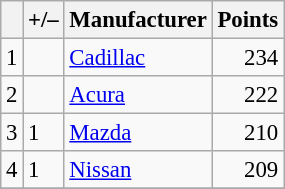<table class="wikitable" style="font-size: 95%;">
<tr>
<th scope="col"></th>
<th scope="col">+/–</th>
<th scope="col">Manufacturer</th>
<th scope="col">Points</th>
</tr>
<tr>
<td align=center>1</td>
<td align="left"></td>
<td> <a href='#'>Cadillac</a></td>
<td align=right>234</td>
</tr>
<tr>
<td align=center>2</td>
<td align="left"></td>
<td> <a href='#'>Acura</a></td>
<td align=right>222</td>
</tr>
<tr>
<td align=center>3</td>
<td align="left"> 1</td>
<td> <a href='#'>Mazda</a></td>
<td align=right>210</td>
</tr>
<tr>
<td align=center>4</td>
<td align="left"> 1</td>
<td> <a href='#'>Nissan</a></td>
<td align=right>209</td>
</tr>
<tr>
</tr>
</table>
